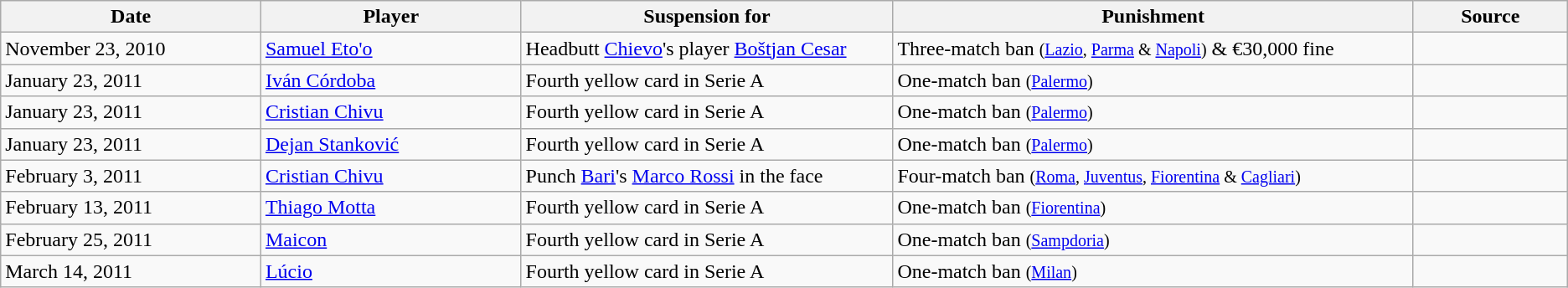<table class="wikitable">
<tr>
<th width=7%>Date</th>
<th width=7%>Player</th>
<th width=10%>Suspension for</th>
<th width=14%>Punishment</th>
<th width=4%>Source</th>
</tr>
<tr>
<td>November 23, 2010</td>
<td> <a href='#'>Samuel Eto'o</a></td>
<td>Headbutt <a href='#'>Chievo</a>'s player <a href='#'>Boštjan Cesar</a></td>
<td>Three-match ban <small>(<a href='#'>Lazio</a>, <a href='#'>Parma</a> & <a href='#'>Napoli</a>)</small> & €30,000 fine</td>
<td> </td>
</tr>
<tr>
<td>January 23, 2011</td>
<td> <a href='#'>Iván Córdoba</a></td>
<td>Fourth yellow card in Serie A</td>
<td>One-match ban <small>(<a href='#'>Palermo</a>)</small></td>
<td></td>
</tr>
<tr>
<td>January 23, 2011</td>
<td> <a href='#'>Cristian Chivu</a></td>
<td>Fourth yellow card in Serie A</td>
<td>One-match ban <small>(<a href='#'>Palermo</a>)</small></td>
<td></td>
</tr>
<tr>
<td>January 23, 2011</td>
<td> <a href='#'>Dejan Stanković</a></td>
<td>Fourth yellow card in Serie A</td>
<td>One-match ban <small>(<a href='#'>Palermo</a>)</small></td>
<td></td>
</tr>
<tr>
<td>February 3, 2011</td>
<td> <a href='#'>Cristian Chivu</a></td>
<td>Punch <a href='#'>Bari</a>'s <a href='#'>Marco Rossi</a> in the face</td>
<td>Four-match ban <small>(<a href='#'>Roma</a>, <a href='#'>Juventus</a>, <a href='#'>Fiorentina</a> & <a href='#'>Cagliari</a>)</small></td>
<td> <br>  </td>
</tr>
<tr>
<td>February 13, 2011</td>
<td> <a href='#'>Thiago Motta</a></td>
<td>Fourth yellow card in Serie A</td>
<td>One-match ban <small>(<a href='#'>Fiorentina</a>)</small></td>
<td> </td>
</tr>
<tr>
<td>February 25, 2011</td>
<td> <a href='#'>Maicon</a></td>
<td>Fourth yellow card in Serie A</td>
<td>One-match ban <small>(<a href='#'>Sampdoria</a>)</small></td>
<td> </td>
</tr>
<tr>
<td>March 14, 2011</td>
<td> <a href='#'>Lúcio</a></td>
<td>Fourth yellow card in Serie A</td>
<td>One-match ban <small>(<a href='#'>Milan</a>)</small></td>
<td></td>
</tr>
</table>
